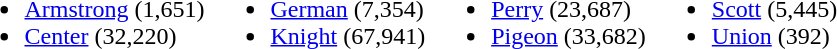<table>
<tr valign="top">
<td><br><ul><li><a href='#'>Armstrong</a> (1,651)</li><li><a href='#'>Center</a> (32,220)</li></ul></td>
<td><br><ul><li><a href='#'>German</a> (7,354)</li><li><a href='#'>Knight</a> (67,941)</li></ul></td>
<td><br><ul><li><a href='#'>Perry</a> (23,687)</li><li><a href='#'>Pigeon</a> (33,682)</li></ul></td>
<td><br><ul><li><a href='#'>Scott</a> (5,445)</li><li><a href='#'>Union</a> (392)</li></ul></td>
</tr>
</table>
